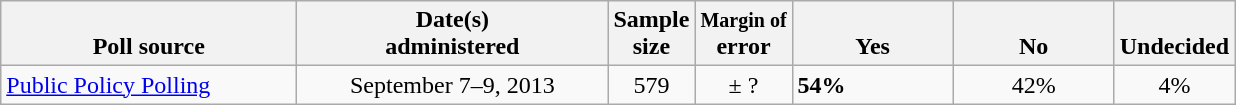<table class="wikitable">
<tr valign= bottom>
<th style="width:190px;">Poll source</th>
<th style="width:200px;">Date(s)<br>administered</th>
<th class=small>Sample<br>size</th>
<th class=small><small>Margin of</small><br>error</th>
<th style="width:100px;">Yes</th>
<th style="width:100px;">No</th>
<th style="width:40px;">Undecided</th>
</tr>
<tr>
<td><a href='#'>Public Policy Polling</a></td>
<td align=center>September 7–9, 2013</td>
<td align=center>579</td>
<td align=center>± ?</td>
<td><strong>54%</strong></td>
<td align=center>42%</td>
<td align=center>4%</td>
</tr>
</table>
